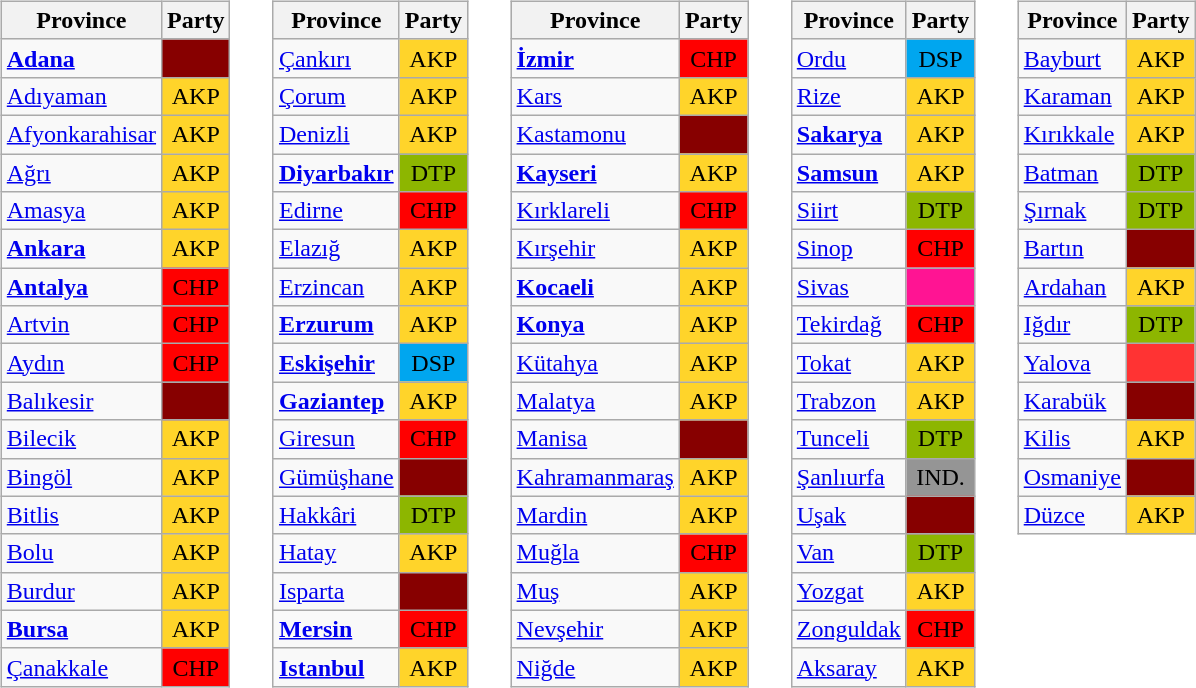<table>
<tr>
<td style="vertical-align:top"><br><table class="wikitable">
<tr>
<th>Province</th>
<th>Party</th>
</tr>
<tr>
<td><strong><a href='#'>Adana</a></strong></td>
<td style="background:#870000; text-align:center;"></td>
</tr>
<tr>
<td><a href='#'>Adıyaman</a></td>
<td style="background:#ffd42a; text-align:center;">AKP</td>
</tr>
<tr>
<td><a href='#'>Afyonkarahisar</a></td>
<td style="background:#ffd42a; text-align:center;">AKP</td>
</tr>
<tr>
<td><a href='#'>Ağrı</a></td>
<td style="background:#ffd42a; text-align:center;">AKP</td>
</tr>
<tr>
<td><a href='#'>Amasya</a></td>
<td style="background:#ffd42a; text-align:center;">AKP</td>
</tr>
<tr>
<td><strong><a href='#'>Ankara</a></strong></td>
<td style="background:#ffd42a; text-align:center;">AKP</td>
</tr>
<tr>
<td><strong><a href='#'>Antalya</a></strong></td>
<td style="background:#f00; text-align:center;">CHP</td>
</tr>
<tr>
<td><a href='#'>Artvin</a></td>
<td style="background:#f00; text-align:center;">CHP</td>
</tr>
<tr>
<td><a href='#'>Aydın</a></td>
<td style="background:#f00; text-align:center;">CHP</td>
</tr>
<tr>
<td><a href='#'>Balıkesir</a></td>
<td style="background:#870000; text-align:center;"></td>
</tr>
<tr>
<td><a href='#'>Bilecik</a></td>
<td style="background:#ffd42a; text-align:center;">AKP</td>
</tr>
<tr>
<td><a href='#'>Bingöl</a></td>
<td style="background:#ffd42a; text-align:center;">AKP</td>
</tr>
<tr>
<td><a href='#'>Bitlis</a></td>
<td style="background:#ffd42a; text-align:center;">AKP</td>
</tr>
<tr>
<td><a href='#'>Bolu</a></td>
<td style="background:#ffd42a; text-align:center;">AKP</td>
</tr>
<tr>
<td><a href='#'>Burdur</a></td>
<td style="background:#ffd42a; text-align:center;">AKP</td>
</tr>
<tr>
<td><strong><a href='#'>Bursa</a></strong></td>
<td style="background:#ffd42a; text-align:center;">AKP</td>
</tr>
<tr>
<td><a href='#'>Çanakkale</a></td>
<td style="background:#f00; text-align:center;">CHP</td>
</tr>
</table>
</td>
<td colwidth=2em> </td>
<td style="vertical-align:top"><br><table class="wikitable">
<tr>
<th>Province</th>
<th>Party</th>
</tr>
<tr>
<td><a href='#'>Çankırı</a></td>
<td style="background:#ffd42a; text-align:center;">AKP</td>
</tr>
<tr>
<td><a href='#'>Çorum</a></td>
<td style="background:#ffd42a; text-align:center;">AKP</td>
</tr>
<tr>
<td><a href='#'>Denizli</a></td>
<td style="background:#ffd42a; text-align:center;">AKP</td>
</tr>
<tr>
<td><strong><a href='#'>Diyarbakır</a></strong></td>
<td style="background:#8db600; text-align:center;">DTP</td>
</tr>
<tr>
<td><a href='#'>Edirne</a></td>
<td style="background:#f00; text-align:center;">CHP</td>
</tr>
<tr>
<td><a href='#'>Elazığ</a></td>
<td style="background:#ffd42a; text-align:center;">AKP</td>
</tr>
<tr>
<td><a href='#'>Erzincan</a></td>
<td style="background:#ffd42a; text-align:center;">AKP</td>
</tr>
<tr>
<td><strong><a href='#'>Erzurum</a></strong></td>
<td style="background:#ffd42a; text-align:center;">AKP</td>
</tr>
<tr>
<td><strong><a href='#'>Eskişehir</a></strong></td>
<td style="background:#00a6ef; text-align:center;">DSP</td>
</tr>
<tr>
<td><strong><a href='#'>Gaziantep</a></strong></td>
<td style="background:#ffd42a; text-align:center;">AKP</td>
</tr>
<tr>
<td><a href='#'>Giresun</a></td>
<td style="background:#f00; text-align:center;">CHP</td>
</tr>
<tr>
<td><a href='#'>Gümüşhane</a></td>
<td style="background:#870000; text-align:center;"></td>
</tr>
<tr>
<td><a href='#'>Hakkâri</a></td>
<td style="background:#8db600; text-align:center;">DTP</td>
</tr>
<tr>
<td><a href='#'>Hatay</a></td>
<td style="background:#ffd42a; text-align:center;">AKP</td>
</tr>
<tr>
<td><a href='#'>Isparta</a></td>
<td style="background:#870000; text-align:center;"></td>
</tr>
<tr>
<td><strong><a href='#'>Mersin</a></strong></td>
<td style="background:#f00; text-align:center;">CHP</td>
</tr>
<tr>
<td><strong><a href='#'>Istanbul</a></strong></td>
<td style="background:#ffd42a; text-align:center;">AKP</td>
</tr>
</table>
</td>
<td colwidth=2em> </td>
<td style="vertical-align:top"><br><table class="wikitable">
<tr>
<th>Province</th>
<th>Party</th>
</tr>
<tr>
<td><strong><a href='#'>İzmir</a></strong></td>
<td style="background:#f00; text-align:center;">CHP</td>
</tr>
<tr>
<td><a href='#'>Kars</a></td>
<td style="background:#ffd42a; text-align:center;">AKP</td>
</tr>
<tr>
<td><a href='#'>Kastamonu</a></td>
<td style="background:#870000; text-align:center;"></td>
</tr>
<tr>
<td><strong><a href='#'>Kayseri</a></strong></td>
<td style="background:#ffd42a; text-align:center;">AKP</td>
</tr>
<tr>
<td><a href='#'>Kırklareli</a></td>
<td style="background:#f00; text-align:center;">CHP</td>
</tr>
<tr>
<td><a href='#'>Kırşehir</a></td>
<td style="background:#ffd42a; text-align:center;">AKP</td>
</tr>
<tr>
<td><strong><a href='#'>Kocaeli</a></strong></td>
<td style="background:#ffd42a; text-align:center;">AKP</td>
</tr>
<tr>
<td><strong><a href='#'>Konya</a></strong></td>
<td style="background:#ffd42a; text-align:center;">AKP</td>
</tr>
<tr>
<td><a href='#'>Kütahya</a></td>
<td style="background:#ffd42a; text-align:center;">AKP</td>
</tr>
<tr>
<td><a href='#'>Malatya</a></td>
<td style="background:#ffd42a; text-align:center;">AKP</td>
</tr>
<tr>
<td><a href='#'>Manisa</a></td>
<td style="background:#870000; text-align:center;"></td>
</tr>
<tr>
<td><a href='#'>Kahramanmaraş</a></td>
<td style="background:#ffd42a; text-align:center;">AKP</td>
</tr>
<tr>
<td><a href='#'>Mardin</a></td>
<td style="background:#ffd42a; text-align:center;">AKP</td>
</tr>
<tr>
<td><a href='#'>Muğla</a></td>
<td style="background:#f00; text-align:center;">CHP</td>
</tr>
<tr>
<td><a href='#'>Muş</a></td>
<td style="background:#ffd42a; text-align:center;">AKP</td>
</tr>
<tr>
<td><a href='#'>Nevşehir</a></td>
<td style="background:#ffd42a; text-align:center;">AKP</td>
</tr>
<tr>
<td><a href='#'>Niğde</a></td>
<td style="background:#ffd42a; text-align:center;">AKP</td>
</tr>
</table>
</td>
<td colwidth=2em> </td>
<td style="vertical-align:top"><br><table class="wikitable">
<tr>
<th>Province</th>
<th>Party</th>
</tr>
<tr>
<td><a href='#'>Ordu</a></td>
<td style="background:#00a6ef; text-align:center;">DSP</td>
</tr>
<tr>
<td><a href='#'>Rize</a></td>
<td style="background:#ffd42a; text-align:center;">AKP</td>
</tr>
<tr>
<td><strong><a href='#'>Sakarya</a></strong></td>
<td style="background:#ffd42a; text-align:center;">AKP</td>
</tr>
<tr>
<td><strong><a href='#'>Samsun</a></strong></td>
<td style="background:#ffd42a; text-align:center;">AKP</td>
</tr>
<tr>
<td><a href='#'>Siirt</a></td>
<td style="background:#8db600; text-align:center;">DTP</td>
</tr>
<tr>
<td><a href='#'>Sinop</a></td>
<td style="background:#f00; text-align:center;">CHP</td>
</tr>
<tr>
<td><a href='#'>Sivas</a></td>
<td style="background:#FF1493; text-align:center;"></td>
</tr>
<tr>
<td><a href='#'>Tekirdağ</a></td>
<td style="background:#f00; text-align:center;">CHP</td>
</tr>
<tr>
<td><a href='#'>Tokat</a></td>
<td style="background:#ffd42a; text-align:center;">AKP</td>
</tr>
<tr>
<td><a href='#'>Trabzon</a></td>
<td style="background:#ffd42a; text-align:center;">AKP</td>
</tr>
<tr>
<td><a href='#'>Tunceli</a></td>
<td style="background:#8db600; text-align:center;">DTP</td>
</tr>
<tr>
<td><a href='#'>Şanlıurfa</a></td>
<td style="background:#959595; text-align:center;">IND.</td>
</tr>
<tr>
<td><a href='#'>Uşak</a></td>
<td style="background:#870000; text-align:center;"></td>
</tr>
<tr>
<td><a href='#'>Van</a></td>
<td style="background:#8db600; text-align:center;">DTP</td>
</tr>
<tr>
<td><a href='#'>Yozgat</a></td>
<td style="background:#ffd42a; text-align:center;">AKP</td>
</tr>
<tr>
<td><a href='#'>Zonguldak</a></td>
<td style="background:#f00; text-align:center;">CHP</td>
</tr>
<tr>
<td><a href='#'>Aksaray</a></td>
<td style="background:#ffd42a; text-align:center;">AKP</td>
</tr>
</table>
</td>
<td colwidth=2em> </td>
<td style="vertical-align:top"><br><table class="wikitable">
<tr>
<th>Province</th>
<th>Party</th>
</tr>
<tr>
<td><a href='#'>Bayburt</a></td>
<td style="background:#ffd42a; text-align:center;">AKP</td>
</tr>
<tr>
<td><a href='#'>Karaman</a></td>
<td style="background:#ffd42a; text-align:center;">AKP</td>
</tr>
<tr>
<td><a href='#'>Kırıkkale</a></td>
<td style="background:#ffd42a; text-align:center;">AKP</td>
</tr>
<tr>
<td><a href='#'>Batman</a></td>
<td style="background:#8db600; text-align:center;">DTP</td>
</tr>
<tr>
<td><a href='#'>Şırnak</a></td>
<td style="background:#8db600; text-align:center;">DTP</td>
</tr>
<tr>
<td><a href='#'>Bartın</a></td>
<td style="background:#870000; text-align:center;"></td>
</tr>
<tr>
<td><a href='#'>Ardahan</a></td>
<td style="background:#ffd42a; text-align:center;">AKP</td>
</tr>
<tr>
<td><a href='#'>Iğdır</a></td>
<td style="background:#8db600; text-align:center;">DTP</td>
</tr>
<tr>
<td><a href='#'>Yalova</a></td>
<td style="background:#ff3333; text-align:center;"></td>
</tr>
<tr>
<td><a href='#'>Karabük</a></td>
<td style="background:#870000; text-align:center;"></td>
</tr>
<tr>
<td><a href='#'>Kilis</a></td>
<td style="background:#ffd42a; text-align:center;">AKP</td>
</tr>
<tr>
<td><a href='#'>Osmaniye</a></td>
<td style="background:#870000; text-align:center;"></td>
</tr>
<tr>
<td><a href='#'>Düzce</a></td>
<td style="background:#ffd42a; text-align:center;">AKP</td>
</tr>
</table>
</td>
</tr>
</table>
